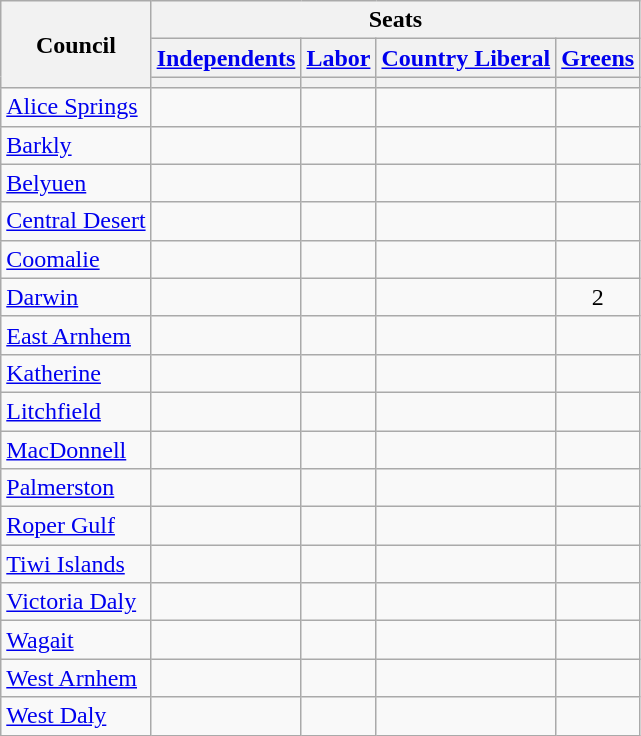<table class="wikitable">
<tr>
<th rowspan="3">Council</th>
<th colspan="4">Seats</th>
</tr>
<tr>
<th><a href='#'>Independents</a></th>
<th><a href='#'>Labor</a></th>
<th><a href='#'>Country Liberal</a></th>
<th><a href='#'>Greens</a></th>
</tr>
<tr>
<th></th>
<th></th>
<th></th>
<th></th>
</tr>
<tr>
<td><a href='#'>Alice Springs</a></td>
<td align="center"></td>
<td></td>
<td></td>
<td></td>
</tr>
<tr>
<td><a href='#'>Barkly</a></td>
<td align="center"></td>
<td></td>
<td></td>
<td></td>
</tr>
<tr>
<td><a href='#'>Belyuen</a></td>
<td align="center"></td>
<td></td>
<td></td>
<td></td>
</tr>
<tr>
<td><a href='#'>Central Desert</a></td>
<td align="center"></td>
<td></td>
<td></td>
<td></td>
</tr>
<tr>
<td><a href='#'>Coomalie</a></td>
<td align="center"></td>
<td></td>
<td></td>
<td></td>
</tr>
<tr>
<td><a href='#'>Darwin</a></td>
<td align="center"></td>
<td></td>
<td></td>
<td align="center">2</td>
</tr>
<tr>
<td><a href='#'>East Arnhem</a></td>
<td align="center"></td>
<td></td>
<td></td>
<td></td>
</tr>
<tr>
<td><a href='#'>Katherine</a></td>
<td align="center"></td>
<td></td>
<td></td>
<td></td>
</tr>
<tr>
<td><a href='#'>Litchfield</a></td>
<td align="center"></td>
<td></td>
<td></td>
<td></td>
</tr>
<tr>
<td><a href='#'>MacDonnell</a></td>
<td align="center"></td>
<td></td>
<td></td>
<td></td>
</tr>
<tr>
<td><a href='#'>Palmerston</a></td>
<td align="center"></td>
<td></td>
<td></td>
<td></td>
</tr>
<tr>
<td><a href='#'>Roper Gulf</a></td>
<td align="center"></td>
<td></td>
<td></td>
<td></td>
</tr>
<tr>
<td><a href='#'>Tiwi Islands</a></td>
<td align="center"></td>
<td></td>
<td></td>
<td></td>
</tr>
<tr>
<td><a href='#'>Victoria Daly</a></td>
<td align="center"></td>
<td></td>
<td></td>
<td></td>
</tr>
<tr>
<td><a href='#'>Wagait</a></td>
<td align="center"></td>
<td></td>
<td></td>
<td></td>
</tr>
<tr>
<td><a href='#'>West Arnhem</a></td>
<td align="center"></td>
<td></td>
<td></td>
<td></td>
</tr>
<tr>
<td><a href='#'>West Daly</a></td>
<td align="center"></td>
<td></td>
<td></td>
<td></td>
</tr>
</table>
